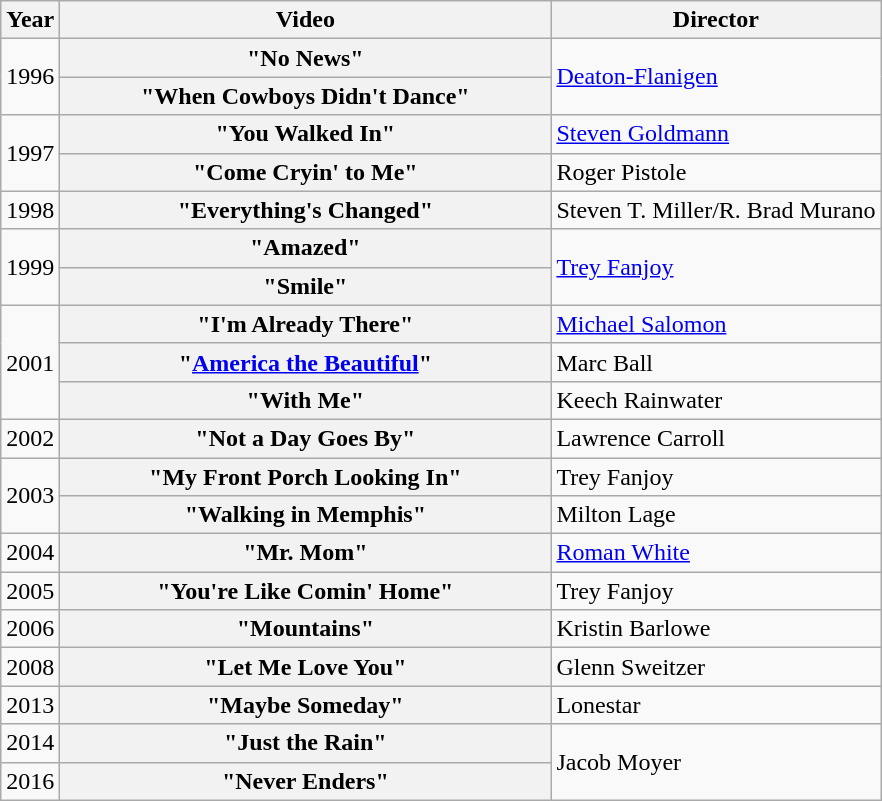<table class="wikitable plainrowheaders">
<tr>
<th>Year</th>
<th style="width:20em;">Video</th>
<th>Director</th>
</tr>
<tr>
<td rowspan="2">1996</td>
<th scope="row">"No News"</th>
<td rowspan="2"><a href='#'>Deaton-Flanigen</a></td>
</tr>
<tr>
<th scope="row">"When Cowboys Didn't Dance"</th>
</tr>
<tr>
<td rowspan="2">1997</td>
<th scope="row">"You Walked In"</th>
<td><a href='#'>Steven Goldmann</a></td>
</tr>
<tr>
<th scope="row">"Come Cryin' to Me"</th>
<td>Roger Pistole</td>
</tr>
<tr>
<td>1998</td>
<th scope="row">"Everything's Changed"</th>
<td>Steven T. Miller/R. Brad Murano</td>
</tr>
<tr>
<td rowspan="2">1999</td>
<th scope="row">"Amazed"</th>
<td rowspan="2"><a href='#'>Trey Fanjoy</a></td>
</tr>
<tr>
<th scope="row">"Smile"</th>
</tr>
<tr>
<td rowspan="3">2001</td>
<th scope="row">"I'm Already There"</th>
<td><a href='#'>Michael Salomon</a></td>
</tr>
<tr>
<th scope="row">"<a href='#'>America the Beautiful</a>"</th>
<td>Marc Ball</td>
</tr>
<tr>
<th scope="row">"With Me"</th>
<td>Keech Rainwater</td>
</tr>
<tr>
<td>2002</td>
<th scope="row">"Not a Day Goes By"</th>
<td>Lawrence Carroll</td>
</tr>
<tr>
<td rowspan="2">2003</td>
<th scope="row">"My Front Porch Looking In"</th>
<td>Trey Fanjoy</td>
</tr>
<tr>
<th scope="row">"Walking in Memphis"</th>
<td>Milton Lage</td>
</tr>
<tr>
<td>2004</td>
<th scope="row">"Mr. Mom"</th>
<td><a href='#'>Roman White</a></td>
</tr>
<tr>
<td>2005</td>
<th scope="row">"You're Like Comin' Home"</th>
<td>Trey Fanjoy</td>
</tr>
<tr>
<td>2006</td>
<th scope="row">"Mountains"</th>
<td>Kristin Barlowe</td>
</tr>
<tr>
<td>2008</td>
<th scope="row">"Let Me Love You"</th>
<td>Glenn Sweitzer</td>
</tr>
<tr>
<td>2013</td>
<th scope="row">"Maybe Someday"</th>
<td>Lonestar</td>
</tr>
<tr>
<td>2014</td>
<th scope="row">"Just the Rain"</th>
<td rowspan="2">Jacob Moyer</td>
</tr>
<tr>
<td>2016</td>
<th scope="row">"Never Enders"</th>
</tr>
</table>
